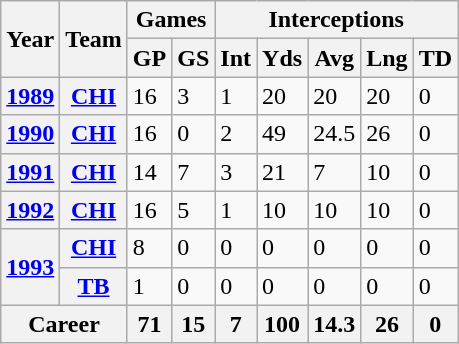<table class="wikitable">
<tr>
<th rowspan="2">Year</th>
<th rowspan="2">Team</th>
<th colspan="2">Games</th>
<th colspan="5">Interceptions</th>
</tr>
<tr>
<th>GP</th>
<th>GS</th>
<th>Int</th>
<th>Yds</th>
<th>Avg</th>
<th>Lng</th>
<th>TD</th>
</tr>
<tr>
<th><a href='#'>1989</a></th>
<th><a href='#'>CHI</a></th>
<td>16</td>
<td>3</td>
<td>1</td>
<td>20</td>
<td>20</td>
<td>20</td>
<td>0</td>
</tr>
<tr>
<th><a href='#'>1990</a></th>
<th><a href='#'>CHI</a></th>
<td>16</td>
<td>0</td>
<td>2</td>
<td>49</td>
<td>24.5</td>
<td>26</td>
<td>0</td>
</tr>
<tr>
<th><a href='#'>1991</a></th>
<th><a href='#'>CHI</a></th>
<td>14</td>
<td>7</td>
<td>3</td>
<td>21</td>
<td>7</td>
<td>10</td>
<td>0</td>
</tr>
<tr>
<th><a href='#'>1992</a></th>
<th><a href='#'>CHI</a></th>
<td>16</td>
<td>5</td>
<td>1</td>
<td>10</td>
<td>10</td>
<td>10</td>
<td>0</td>
</tr>
<tr>
<th rowspan="2"><a href='#'>1993</a></th>
<th><a href='#'>CHI</a></th>
<td>8</td>
<td>0</td>
<td>0</td>
<td>0</td>
<td>0</td>
<td>0</td>
<td>0</td>
</tr>
<tr>
<th><a href='#'>TB</a></th>
<td>1</td>
<td>0</td>
<td>0</td>
<td>0</td>
<td>0</td>
<td>0</td>
<td>0</td>
</tr>
<tr>
<th colspan="2">Career</th>
<th>71</th>
<th>15</th>
<th>7</th>
<th>100</th>
<th>14.3</th>
<th>26</th>
<th>0</th>
</tr>
</table>
